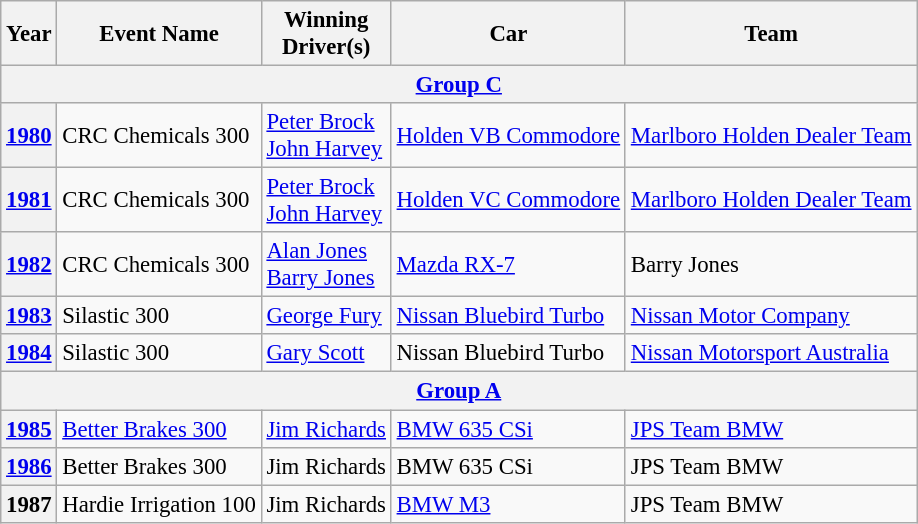<table class="wikitable" style="font-size: 95%">
<tr>
<th>Year</th>
<th>Event Name</th>
<th>Winning<br>Driver(s)</th>
<th>Car</th>
<th>Team</th>
</tr>
<tr>
<th colspan=5><a href='#'>Group C</a></th>
</tr>
<tr>
<th><a href='#'>1980</a></th>
<td>CRC Chemicals 300</td>
<td><a href='#'>Peter Brock</a> <br> <a href='#'>John Harvey</a></td>
<td><a href='#'>Holden VB Commodore</a></td>
<td><a href='#'>Marlboro Holden Dealer Team</a></td>
</tr>
<tr>
<th><a href='#'>1981</a></th>
<td>CRC Chemicals 300</td>
<td><a href='#'>Peter Brock</a> <br> <a href='#'>John Harvey</a></td>
<td><a href='#'>Holden VC Commodore</a></td>
<td><a href='#'>Marlboro Holden Dealer Team</a></td>
</tr>
<tr>
<th><a href='#'>1982</a></th>
<td>CRC Chemicals 300</td>
<td><a href='#'>Alan Jones</a><br><a href='#'>Barry Jones</a></td>
<td><a href='#'>Mazda RX-7</a></td>
<td>Barry Jones</td>
</tr>
<tr>
<th><a href='#'>1983</a></th>
<td>Silastic 300</td>
<td><a href='#'>George Fury</a></td>
<td><a href='#'>Nissan Bluebird Turbo</a></td>
<td><a href='#'>Nissan Motor Company</a></td>
</tr>
<tr>
<th><a href='#'>1984</a></th>
<td>Silastic 300</td>
<td><a href='#'>Gary Scott</a></td>
<td>Nissan Bluebird Turbo</td>
<td><a href='#'>Nissan Motorsport Australia</a></td>
</tr>
<tr>
<th colspan=5><a href='#'>Group A</a></th>
</tr>
<tr>
<th><a href='#'>1985</a></th>
<td><a href='#'>Better Brakes 300</a></td>
<td><a href='#'>Jim Richards</a></td>
<td><a href='#'>BMW 635 CSi</a></td>
<td><a href='#'>JPS Team BMW</a></td>
</tr>
<tr>
<th><a href='#'>1986</a></th>
<td>Better Brakes 300</td>
<td>Jim Richards</td>
<td>BMW 635 CSi</td>
<td>JPS Team BMW</td>
</tr>
<tr>
<th>1987</th>
<td>Hardie Irrigation 100</td>
<td>Jim Richards</td>
<td><a href='#'>BMW M3</a></td>
<td>JPS Team BMW</td>
</tr>
</table>
